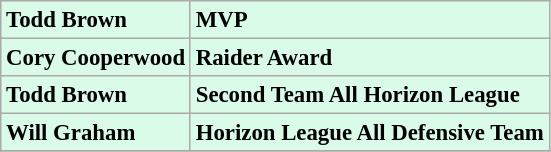<table class="wikitable" style="background:#d9fbe8; font-size:95%;">
<tr>
<td><strong>Todd Brown</strong></td>
<td><strong>MVP</strong></td>
</tr>
<tr>
<td><strong>Cory Cooperwood</strong></td>
<td><strong>Raider Award</strong></td>
</tr>
<tr>
<td><strong>Todd Brown</strong></td>
<td><strong>Second Team All Horizon League</strong></td>
</tr>
<tr>
<td><strong>Will Graham</strong></td>
<td><strong>Horizon League All Defensive Team</strong></td>
</tr>
<tr>
</tr>
</table>
